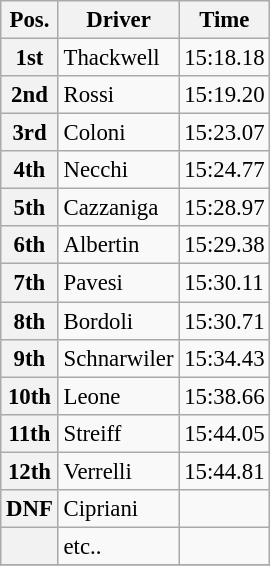<table class="wikitable" style="font-size: 95%">
<tr>
<th>Pos.</th>
<th>Driver</th>
<th>Time</th>
</tr>
<tr>
<th>1st</th>
<td>Thackwell</td>
<td>15:18.18</td>
</tr>
<tr>
<th>2nd</th>
<td>Rossi</td>
<td>15:19.20</td>
</tr>
<tr>
<th>3rd</th>
<td>Coloni</td>
<td>15:23.07</td>
</tr>
<tr>
<th>4th</th>
<td>Necchi</td>
<td>15:24.77</td>
</tr>
<tr>
<th>5th</th>
<td>Cazzaniga</td>
<td>15:28.97</td>
</tr>
<tr>
<th>6th</th>
<td>Albertin</td>
<td>15:29.38</td>
</tr>
<tr>
<th>7th</th>
<td>Pavesi</td>
<td>15:30.11</td>
</tr>
<tr>
<th>8th</th>
<td>Bordoli</td>
<td>15:30.71</td>
</tr>
<tr>
<th>9th</th>
<td>Schnarwiler</td>
<td>15:34.43</td>
</tr>
<tr>
<th>10th</th>
<td>Leone</td>
<td>15:38.66</td>
</tr>
<tr>
<th>11th</th>
<td>Streiff</td>
<td>15:44.05</td>
</tr>
<tr>
<th>12th</th>
<td>Verrelli</td>
<td>15:44.81</td>
</tr>
<tr>
<th>DNF</th>
<td>Cipriani</td>
<td></td>
</tr>
<tr>
<th></th>
<td>etc..</td>
<td></td>
</tr>
<tr>
</tr>
</table>
